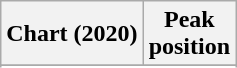<table class="wikitable plainrowheaders" style="text-align:center">
<tr>
<th scope="col">Chart (2020)</th>
<th scope="col">Peak<br>position</th>
</tr>
<tr>
</tr>
<tr>
</tr>
</table>
